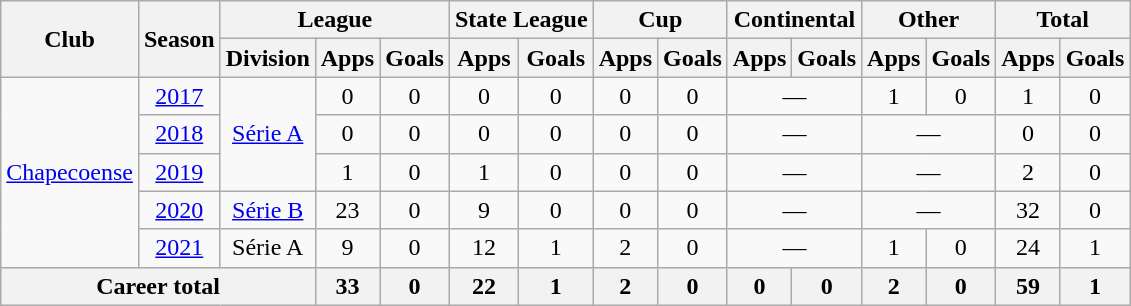<table class="wikitable" style="text-align: center">
<tr>
<th rowspan="2">Club</th>
<th rowspan="2">Season</th>
<th colspan="3">League</th>
<th colspan="2">State League</th>
<th colspan="2">Cup</th>
<th colspan="2">Continental</th>
<th colspan="2">Other</th>
<th colspan="2">Total</th>
</tr>
<tr>
<th>Division</th>
<th>Apps</th>
<th>Goals</th>
<th>Apps</th>
<th>Goals</th>
<th>Apps</th>
<th>Goals</th>
<th>Apps</th>
<th>Goals</th>
<th>Apps</th>
<th>Goals</th>
<th>Apps</th>
<th>Goals</th>
</tr>
<tr>
<td rowspan="5"><a href='#'>Chapecoense</a></td>
<td><a href='#'>2017</a></td>
<td rowspan="3"><a href='#'>Série A</a></td>
<td>0</td>
<td>0</td>
<td>0</td>
<td>0</td>
<td>0</td>
<td>0</td>
<td colspan="2">—</td>
<td>1</td>
<td>0</td>
<td>1</td>
<td>0</td>
</tr>
<tr>
<td><a href='#'>2018</a></td>
<td>0</td>
<td>0</td>
<td>0</td>
<td>0</td>
<td>0</td>
<td>0</td>
<td colspan="2">—</td>
<td colspan="2">—</td>
<td>0</td>
<td>0</td>
</tr>
<tr>
<td><a href='#'>2019</a></td>
<td>1</td>
<td>0</td>
<td>1</td>
<td>0</td>
<td>0</td>
<td>0</td>
<td colspan="2">—</td>
<td colspan="2">—</td>
<td>2</td>
<td>0</td>
</tr>
<tr>
<td><a href='#'>2020</a></td>
<td><a href='#'>Série B</a></td>
<td>23</td>
<td>0</td>
<td>9</td>
<td>0</td>
<td>0</td>
<td>0</td>
<td colspan="2">—</td>
<td colspan="2">—</td>
<td>32</td>
<td>0</td>
</tr>
<tr>
<td><a href='#'>2021</a></td>
<td>Série A</td>
<td>9</td>
<td>0</td>
<td>12</td>
<td>1</td>
<td>2</td>
<td>0</td>
<td colspan="2">—</td>
<td>1</td>
<td>0</td>
<td>24</td>
<td>1</td>
</tr>
<tr>
<th colspan="3"><strong>Career total</strong></th>
<th>33</th>
<th>0</th>
<th>22</th>
<th>1</th>
<th>2</th>
<th>0</th>
<th>0</th>
<th>0</th>
<th>2</th>
<th>0</th>
<th>59</th>
<th>1</th>
</tr>
</table>
